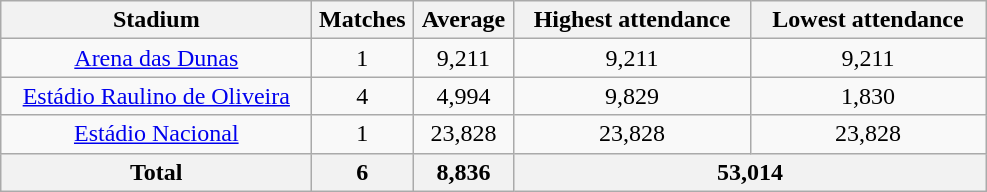<table class="wikitable plainrowheaders sortable" style="text-align:center">
<tr>
<th scope="col" ! style="width:200px;">Stadium</th>
<th scope="col" ! style="width:60px;">Matches</th>
<th scope="col" ! style="width:60px;">Average</th>
<th scope="col" ! style="width:150px;">Highest attendance</th>
<th scope="col" ! style="width:150px;">Lowest attendance</th>
</tr>
<tr>
<td><a href='#'>Arena das Dunas</a></td>
<td>1</td>
<td>9,211</td>
<td>9,211</td>
<td>9,211</td>
</tr>
<tr>
<td><a href='#'>Estádio Raulino de Oliveira</a></td>
<td>4</td>
<td>4,994</td>
<td>9,829</td>
<td>1,830</td>
</tr>
<tr>
<td><a href='#'>Estádio Nacional</a></td>
<td>1</td>
<td>23,828</td>
<td>23,828</td>
<td>23,828</td>
</tr>
<tr>
<th>Total</th>
<th>6</th>
<th>8,836</th>
<th colspan=3>53,014</th>
</tr>
</table>
